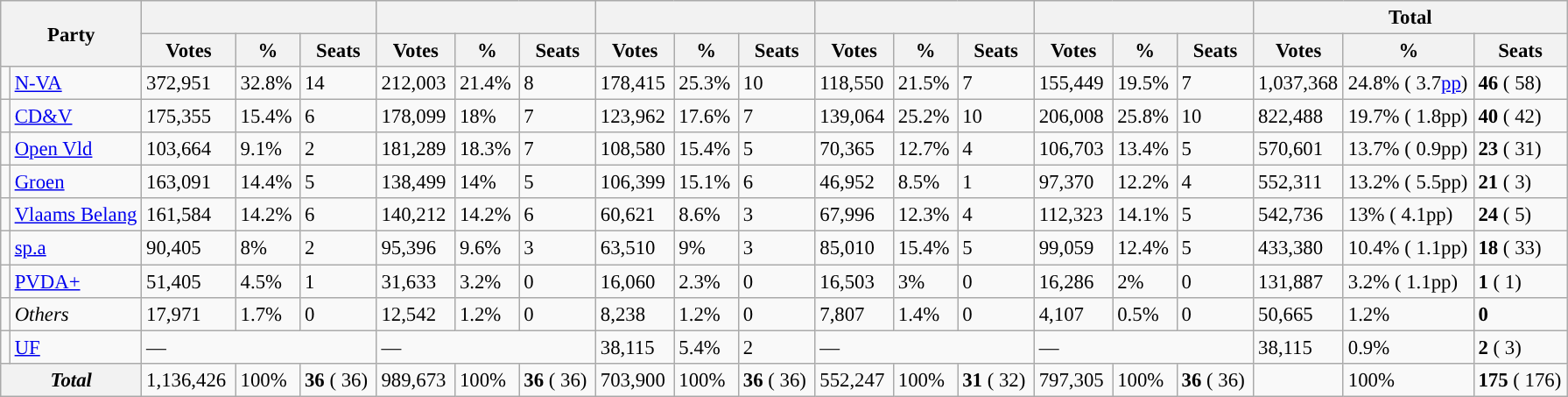<table class="wikitable sortable" style="font-size:95%;">
<tr>
<th style="width:9%;" colspan="2" rowspan="2">Party</th>
<th style="width:15%;" colspan="3"></th>
<th style="width:14%;" colspan="3"></th>
<th style="width:14%;" colspan="3"></th>
<th style="width:14%;" colspan="3"></th>
<th style="width:14%;" colspan="3"></th>
<th style="width:20%;" colspan="3">Total</th>
</tr>
<tr>
<th>Votes</th>
<th>%</th>
<th>Seats</th>
<th>Votes</th>
<th>%</th>
<th>Seats</th>
<th>Votes</th>
<th>%</th>
<th>Seats</th>
<th>Votes</th>
<th>%</th>
<th>Seats</th>
<th>Votes</th>
<th>%</th>
<th>Seats</th>
<th>Votes</th>
<th>%</th>
<th>Seats</th>
</tr>
<tr>
<td style="background-color: "></td>
<td><a href='#'>N-VA</a></td>
<td>372,951</td>
<td>32.8%</td>
<td>14</td>
<td>212,003</td>
<td>21.4%</td>
<td>8</td>
<td>178,415</td>
<td>25.3%</td>
<td>10</td>
<td>118,550</td>
<td>21.5%</td>
<td>7</td>
<td>155,449</td>
<td>19.5%</td>
<td>7</td>
<td>1,037,368</td>
<td>24.8% ( 3.7<a href='#'>pp</a>)</td>
<td><strong>46</strong> ( 58)</td>
</tr>
<tr>
<td style="background-color: "></td>
<td><a href='#'>CD&V</a></td>
<td>175,355</td>
<td>15.4%</td>
<td>6</td>
<td>178,099</td>
<td>18%</td>
<td>7</td>
<td>123,962</td>
<td>17.6%</td>
<td>7</td>
<td>139,064</td>
<td>25.2%</td>
<td>10</td>
<td>206,008</td>
<td>25.8%</td>
<td>10</td>
<td>822,488</td>
<td>19.7% ( 1.8pp)</td>
<td><strong>40</strong> ( 42)</td>
</tr>
<tr>
<td style="background-color: "></td>
<td><a href='#'>Open Vld</a></td>
<td>103,664</td>
<td>9.1%</td>
<td>2</td>
<td>181,289</td>
<td>18.3%</td>
<td>7</td>
<td>108,580</td>
<td>15.4%</td>
<td>5</td>
<td>70,365</td>
<td>12.7%</td>
<td>4</td>
<td>106,703</td>
<td>13.4%</td>
<td>5</td>
<td>570,601</td>
<td>13.7% ( 0.9pp)</td>
<td><strong>23</strong> ( 31)</td>
</tr>
<tr>
<td style="background-color: "></td>
<td><a href='#'>Groen</a></td>
<td>163,091</td>
<td>14.4%</td>
<td>5</td>
<td>138,499</td>
<td>14%</td>
<td>5</td>
<td>106,399</td>
<td>15.1%</td>
<td>6</td>
<td>46,952</td>
<td>8.5%</td>
<td>1</td>
<td>97,370</td>
<td>12.2%</td>
<td>4</td>
<td>552,311</td>
<td>13.2% ( 5.5pp)</td>
<td><strong>21</strong> ( 3)</td>
</tr>
<tr>
<td style="background-color: "></td>
<td><a href='#'>Vlaams Belang</a></td>
<td>161,584</td>
<td>14.2%</td>
<td>6</td>
<td>140,212</td>
<td>14.2%</td>
<td>6</td>
<td>60,621</td>
<td>8.6%</td>
<td>3</td>
<td>67,996</td>
<td>12.3%</td>
<td>4</td>
<td>112,323</td>
<td>14.1%</td>
<td>5</td>
<td>542,736</td>
<td>13% ( 4.1pp)</td>
<td><strong>24</strong> ( 5)</td>
</tr>
<tr>
<td style="background-color: "></td>
<td><a href='#'>sp.a</a></td>
<td>90,405</td>
<td>8%</td>
<td>2</td>
<td>95,396</td>
<td>9.6%</td>
<td>3</td>
<td>63,510</td>
<td>9%</td>
<td>3</td>
<td>85,010</td>
<td>15.4%</td>
<td>5</td>
<td>99,059</td>
<td>12.4%</td>
<td>5</td>
<td>433,380</td>
<td>10.4% ( 1.1pp)</td>
<td><strong>18</strong> ( 33)</td>
</tr>
<tr>
<td style="background-color: "></td>
<td><a href='#'>PVDA+</a></td>
<td>51,405</td>
<td>4.5%</td>
<td>1</td>
<td>31,633</td>
<td>3.2%</td>
<td>0</td>
<td>16,060</td>
<td>2.3%</td>
<td>0</td>
<td>16,503</td>
<td>3%</td>
<td>0</td>
<td>16,286</td>
<td>2%</td>
<td>0</td>
<td>131,887</td>
<td>3.2% ( 1.1pp)</td>
<td><strong>1</strong> ( 1)</td>
</tr>
<tr>
<td></td>
<td><em>Others</em></td>
<td>17,971</td>
<td>1.7%</td>
<td>0</td>
<td>12,542</td>
<td>1.2%</td>
<td>0</td>
<td>8,238</td>
<td>1.2%</td>
<td>0</td>
<td>7,807</td>
<td>1.4%</td>
<td>0</td>
<td>4,107</td>
<td>0.5%</td>
<td>0</td>
<td>50,665</td>
<td>1.2%</td>
<td><strong>0</strong></td>
</tr>
<tr>
<td style="background-color: "></td>
<td><a href='#'>UF</a></td>
<td colspan="3">—</td>
<td colspan="3">—</td>
<td>38,115</td>
<td>5.4%</td>
<td>2</td>
<td colspan="3">—</td>
<td colspan="3">—</td>
<td>38,115</td>
<td>0.9%</td>
<td><strong>2</strong> ( 3)</td>
</tr>
<tr>
<th colspan="2"><em>Total</em></th>
<td>1,136,426</td>
<td>100%</td>
<td><strong>36</strong> ( 36)</td>
<td>989,673</td>
<td>100%</td>
<td><strong>36</strong> ( 36)</td>
<td>703,900</td>
<td>100%</td>
<td><strong>36</strong> ( 36)</td>
<td>552,247</td>
<td>100%</td>
<td><strong>31</strong> ( 32)</td>
<td>797,305</td>
<td>100%</td>
<td><strong>36</strong> ( 36)</td>
<td></td>
<td>100%</td>
<td><strong>175</strong> ( 176)</td>
</tr>
</table>
